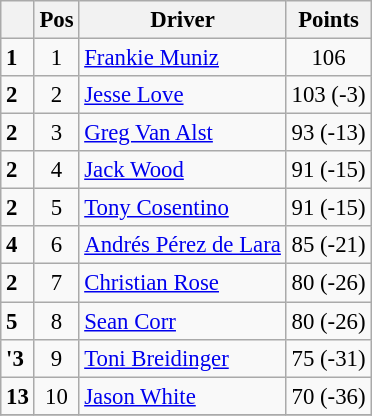<table class="wikitable" style="font-size: 95%;">
<tr>
<th></th>
<th>Pos</th>
<th>Driver</th>
<th>Points</th>
</tr>
<tr>
<td align="left"> <strong>1</strong></td>
<td style="text-align:center;">1</td>
<td><a href='#'>Frankie Muniz</a></td>
<td style="text-align:center;">106</td>
</tr>
<tr>
<td align="left"> <strong>2</strong></td>
<td style="text-align:center;">2</td>
<td><a href='#'>Jesse Love</a></td>
<td style="text-align:center;">103 (-3)</td>
</tr>
<tr>
<td align="left"> <strong>2</strong></td>
<td style="text-align:center;">3</td>
<td><a href='#'>Greg Van Alst</a></td>
<td style="text-align:center;">93 (-13)</td>
</tr>
<tr>
<td align="left"> <strong>2</strong></td>
<td style="text-align:center;">4</td>
<td><a href='#'>Jack Wood</a></td>
<td style="text-align:center;">91 (-15)</td>
</tr>
<tr>
<td align="left"> <strong>2</strong></td>
<td style="text-align:center;">5</td>
<td><a href='#'>Tony Cosentino</a></td>
<td style="text-align:center;">91 (-15)</td>
</tr>
<tr>
<td align="left"> <strong>4</strong></td>
<td style="text-align:center;">6</td>
<td><a href='#'>Andrés Pérez de Lara</a></td>
<td style="text-align:center;">85 (-21)</td>
</tr>
<tr>
<td align="left"> <strong>2</strong></td>
<td style="text-align:center;">7</td>
<td><a href='#'>Christian Rose</a></td>
<td style="text-align:center;">80 (-26)</td>
</tr>
<tr>
<td align="left"> <strong>5</strong></td>
<td style="text-align:center;">8</td>
<td><a href='#'>Sean Corr</a></td>
<td style="text-align:center;">80 (-26)</td>
</tr>
<tr>
<td align="left"> <strong>'3</strong></td>
<td style="text-align:center;">9</td>
<td><a href='#'>Toni Breidinger</a></td>
<td style="text-align:center;">75 (-31)</td>
</tr>
<tr>
<td align="left"> <strong>13</strong></td>
<td style="text-align:center;">10</td>
<td><a href='#'>Jason White</a></td>
<td style="text-align:center;">70 (-36)</td>
</tr>
<tr class="sortbottom">
</tr>
</table>
